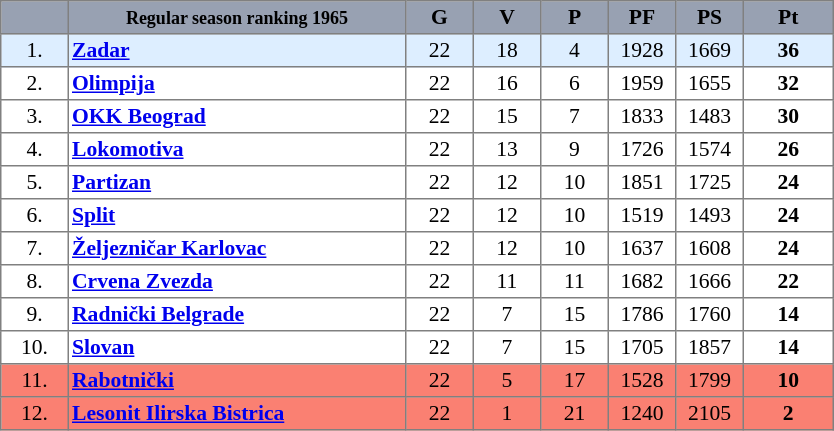<table align=center style="font-size: 90%; border-collapse:collapse" border=1 cellspacing=0 cellpadding=2>
<tr align=center bgcolor=#98A1B2>
<th width=40></th>
<th width=220><span><small>Regular season ranking 1965</small></span></th>
<th width="40"><span>G</span></th>
<th width="40"><span>V</span></th>
<th width="40"><span>P</span></th>
<th width="40"><span>PF</span></th>
<th width="40"><span>PS</span></th>
<th width="55"><span>Pt</span></th>
</tr>
<tr align=center style="background:#DDEEFF">
<td>1.</td>
<td style="text-align:left;"><strong><a href='#'>Zadar</a></strong></td>
<td>22</td>
<td>18</td>
<td>4</td>
<td>1928</td>
<td>1669</td>
<td><strong>36</strong></td>
</tr>
<tr align=center>
<td>2.</td>
<td style="text-align:left;"><strong><a href='#'>Olimpija</a></strong></td>
<td>22</td>
<td>16</td>
<td>6</td>
<td>1959</td>
<td>1655</td>
<td><strong>32</strong></td>
</tr>
<tr align=center>
<td>3.</td>
<td style="text-align:left;"><strong><a href='#'>OKK Beograd</a></strong></td>
<td>22</td>
<td>15</td>
<td>7</td>
<td>1833</td>
<td>1483</td>
<td><strong>30</strong></td>
</tr>
<tr align=center>
<td>4.</td>
<td style="text-align:left;"><strong><a href='#'>Lokomotiva</a></strong></td>
<td>22</td>
<td>13</td>
<td>9</td>
<td>1726</td>
<td>1574</td>
<td><strong>26</strong></td>
</tr>
<tr align=center>
<td>5.</td>
<td style="text-align:left;"><strong><a href='#'>Partizan</a></strong></td>
<td>22</td>
<td>12</td>
<td>10</td>
<td>1851</td>
<td>1725</td>
<td><strong>24</strong></td>
</tr>
<tr align=center>
<td>6.</td>
<td style="text-align:left;"><strong><a href='#'>Split</a></strong></td>
<td>22</td>
<td>12</td>
<td>10</td>
<td>1519</td>
<td>1493</td>
<td><strong>24</strong></td>
</tr>
<tr align=center>
<td>7.</td>
<td style="text-align:left;"><strong><a href='#'>Željezničar Karlovac</a></strong></td>
<td>22</td>
<td>12</td>
<td>10</td>
<td>1637</td>
<td>1608</td>
<td><strong>24</strong></td>
</tr>
<tr align=center>
<td>8.</td>
<td style="text-align:left;"><strong><a href='#'>Crvena Zvezda</a></strong></td>
<td>22</td>
<td>11</td>
<td>11</td>
<td>1682</td>
<td>1666</td>
<td><strong>22</strong></td>
</tr>
<tr align=center>
<td>9.</td>
<td style="text-align:left;"><strong><a href='#'>Radnički Belgrade</a></strong></td>
<td>22</td>
<td>7</td>
<td>15</td>
<td>1786</td>
<td>1760</td>
<td><strong>14</strong></td>
</tr>
<tr align=center>
<td>10.</td>
<td style="text-align:left;"><strong><a href='#'>Slovan</a></strong></td>
<td>22</td>
<td>7</td>
<td>15</td>
<td>1705</td>
<td>1857</td>
<td><strong>14</strong></td>
</tr>
<tr align=center style="background:#FA8072">
<td>11.</td>
<td style="text-align:left;"><strong><a href='#'>Rabotnički</a></strong></td>
<td>22</td>
<td>5</td>
<td>17</td>
<td>1528</td>
<td>1799</td>
<td><strong>10</strong></td>
</tr>
<tr align=center style="background:#FA8072">
<td>12.</td>
<td style="text-align:left;"><strong><a href='#'>Lesonit Ilirska Bistrica</a></strong></td>
<td>22</td>
<td>1</td>
<td>21</td>
<td>1240</td>
<td>2105</td>
<td><strong>2</strong></td>
</tr>
</table>
